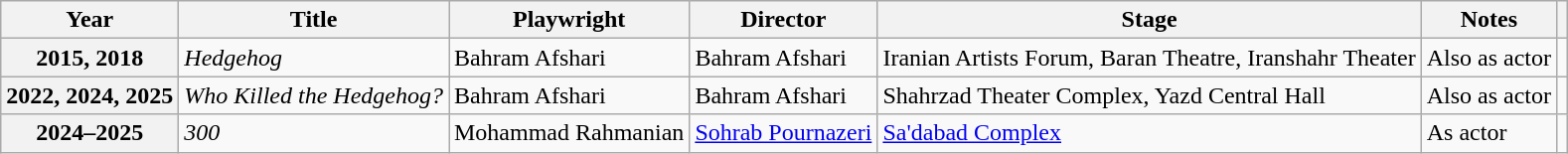<table class="wikitable plainrowheaders sortable"  style=font-size:100%>
<tr>
<th scope="col">Year</th>
<th scope="col">Title</th>
<th scope="col">Playwright</th>
<th scope="col">Director</th>
<th scope="col">Stage</th>
<th>Notes</th>
<th scope="col" class="unsortable"></th>
</tr>
<tr>
<th scope="row">2015, 2018</th>
<td><em>Hedgehog</em></td>
<td>Bahram Afshari</td>
<td>Bahram Afshari</td>
<td>Iranian Artists Forum, Baran Theatre, Iranshahr Theater</td>
<td>Also as actor</td>
<td></td>
</tr>
<tr>
<th scope="row">2022, 2024, 2025</th>
<td><em>Who Killed the Hedgehog?</em></td>
<td>Bahram Afshari</td>
<td>Bahram Afshari</td>
<td>Shahrzad Theater Complex, Yazd Central Hall</td>
<td>Also as actor</td>
<td></td>
</tr>
<tr>
<th scope=row>2024–2025</th>
<td><em>300</em></td>
<td>Mohammad Rahmanian</td>
<td><a href='#'>Sohrab Pournazeri</a></td>
<td><a href='#'>Sa'dabad Complex</a></td>
<td>As actor</td>
<td></td>
</tr>
</table>
